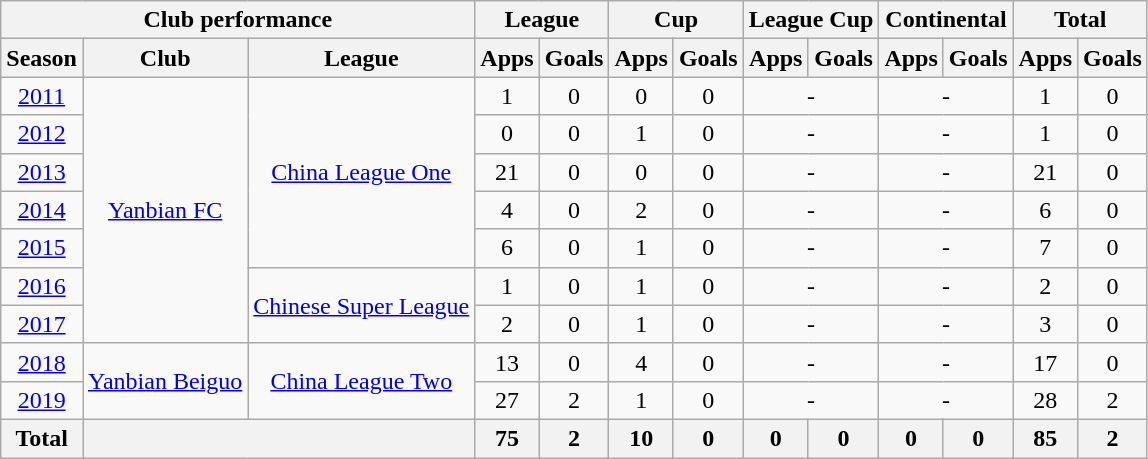<table class="wikitable" style="text-align:center">
<tr>
<th colspan=3>Club performance</th>
<th colspan=2>League</th>
<th colspan=2>Cup</th>
<th colspan=2>League Cup</th>
<th colspan=2>Continental</th>
<th colspan=2>Total</th>
</tr>
<tr>
<th>Season</th>
<th>Club</th>
<th>League</th>
<th>Apps</th>
<th>Goals</th>
<th>Apps</th>
<th>Goals</th>
<th>Apps</th>
<th>Goals</th>
<th>Apps</th>
<th>Goals</th>
<th>Apps</th>
<th>Goals</th>
</tr>
<tr>
<td><a href='#'>2011</a></td>
<td rowspan="7"><a href='#'>Yanbian FC</a></td>
<td rowspan="5"><a href='#'>China League One</a></td>
<td>1</td>
<td>0</td>
<td>0</td>
<td>0</td>
<td colspan="2">-</td>
<td colspan="2">-</td>
<td>1</td>
<td>0</td>
</tr>
<tr>
<td><a href='#'>2012</a></td>
<td>0</td>
<td>0</td>
<td>1</td>
<td>0</td>
<td colspan="2">-</td>
<td colspan="2">-</td>
<td>1</td>
<td>0</td>
</tr>
<tr>
<td><a href='#'>2013</a></td>
<td>21</td>
<td>0</td>
<td>0</td>
<td>0</td>
<td colspan="2">-</td>
<td colspan="2">-</td>
<td>21</td>
<td>0</td>
</tr>
<tr>
<td><a href='#'>2014</a></td>
<td>4</td>
<td>0</td>
<td>2</td>
<td>0</td>
<td colspan="2">-</td>
<td colspan="2">-</td>
<td>6</td>
<td>0</td>
</tr>
<tr>
<td><a href='#'>2015</a></td>
<td>6</td>
<td>0</td>
<td>1</td>
<td>0</td>
<td colspan="2">-</td>
<td colspan="2">-</td>
<td>7</td>
<td>0</td>
</tr>
<tr>
<td><a href='#'>2016</a></td>
<td rowspan="2"><a href='#'>Chinese Super League</a></td>
<td>1</td>
<td>0</td>
<td>1</td>
<td>0</td>
<td colspan="2">-</td>
<td colspan="2">-</td>
<td>2</td>
<td>0</td>
</tr>
<tr>
<td><a href='#'>2017</a></td>
<td>2</td>
<td>0</td>
<td>1</td>
<td>0</td>
<td colspan="2">-</td>
<td colspan="2">-</td>
<td>3</td>
<td>0</td>
</tr>
<tr>
<td><a href='#'>2018</a></td>
<td rowspan="2"><a href='#'>Yanbian Beiguo</a></td>
<td rowspan="2"><a href='#'>China League Two</a></td>
<td>13</td>
<td>0</td>
<td>4</td>
<td>0</td>
<td colspan="2">-</td>
<td colspan="2">-</td>
<td>17</td>
<td>0</td>
</tr>
<tr>
<td><a href='#'>2019</a></td>
<td>27</td>
<td>2</td>
<td>1</td>
<td>0</td>
<td colspan="2">-</td>
<td colspan="2">-</td>
<td>28</td>
<td>2</td>
</tr>
<tr>
<th rowspan=3>Total</th>
<th colspan=2></th>
<th>75</th>
<th>2</th>
<th>10</th>
<th>0</th>
<th>0</th>
<th>0</th>
<th>0</th>
<th>0</th>
<th>85</th>
<th>2</th>
</tr>
</table>
